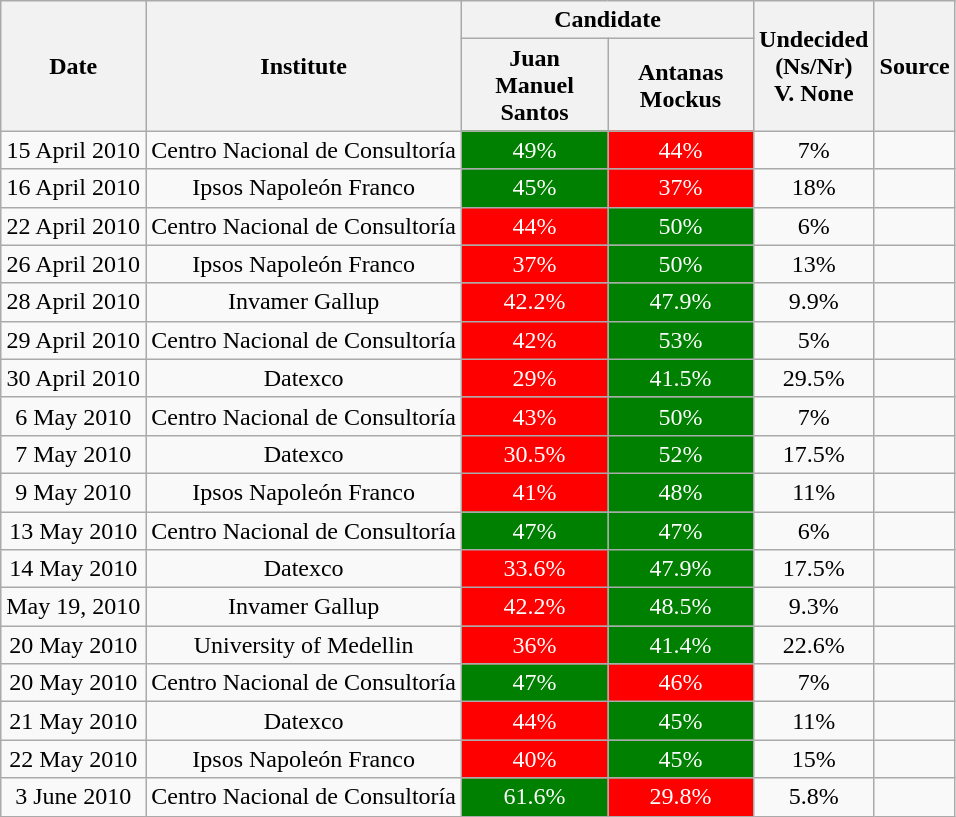<table class=wikitable style=text-align:center;>
<tr>
<th rowspan=2>Date</th>
<th rowspan=2>Institute</th>
<th colspan=2>Candidate</th>
<th rowspan=2>Undecided<br>(Ns/Nr)<br>V. None</th>
<th rowspan=2>Source</th>
</tr>
<tr>
<th width=90>Juan Manuel Santos</th>
<th width=90>Antanas Mockus</th>
</tr>
<tr>
<td>15 April 2010</td>
<td>Centro Nacional de Consultoría</td>
<td style="background:green; color:white">49%</td>
<td style="background:red; color:white">44%</td>
<td>7%</td>
<td></td>
</tr>
<tr>
<td>16 April 2010</td>
<td>Ipsos Napoleón Franco</td>
<td style="background:green; color:white">45%</td>
<td style="background:red; color:white">37%</td>
<td>18%</td>
<td></td>
</tr>
<tr>
<td>22 April 2010</td>
<td>Centro Nacional de Consultoría</td>
<td style="background:red; color:white">44%</td>
<td style="background:green; color:white">50%</td>
<td>6%</td>
<td></td>
</tr>
<tr>
<td>26 April 2010</td>
<td>Ipsos Napoleón Franco</td>
<td style="background:red; color:white">37%</td>
<td style="background:green; color:white">50%</td>
<td>13%</td>
<td></td>
</tr>
<tr>
<td>28 April 2010</td>
<td>Invamer Gallup</td>
<td style="background:red; color:white">42.2%</td>
<td style="background:green; color:white">47.9%</td>
<td>9.9%</td>
<td></td>
</tr>
<tr>
<td>29 April 2010</td>
<td>Centro Nacional de Consultoría</td>
<td style="background:red; color:white">42%</td>
<td style="background:green; color:white">53%</td>
<td>5%</td>
<td></td>
</tr>
<tr>
<td>30 April 2010</td>
<td>Datexco</td>
<td style="background:red; color:white">29%</td>
<td style="background:green; color:white">41.5%</td>
<td>29.5%</td>
<td></td>
</tr>
<tr>
<td>6 May 2010</td>
<td>Centro Nacional de Consultoría</td>
<td style="background:red; color:white">43%</td>
<td style="background:green; color:white">50%</td>
<td>7%</td>
<td></td>
</tr>
<tr>
<td>7 May 2010</td>
<td>Datexco</td>
<td style="background:red; color:white">30.5%</td>
<td style="background:green; color:white">52%</td>
<td>17.5%</td>
<td></td>
</tr>
<tr>
<td>9 May 2010</td>
<td>Ipsos Napoleón Franco</td>
<td style="background:red; color:white">41%</td>
<td style="background:green; color:white">48%</td>
<td>11%</td>
<td></td>
</tr>
<tr>
<td>13 May 2010</td>
<td>Centro Nacional de Consultoría</td>
<td style="background:green; color:white">47%</td>
<td style="background:green; color:white">47%</td>
<td>6%</td>
<td></td>
</tr>
<tr>
<td>14 May 2010</td>
<td>Datexco</td>
<td style="background:red; color:white">33.6%</td>
<td style="background:green; color:white">47.9%</td>
<td>17.5%</td>
<td></td>
</tr>
<tr>
<td>May 19, 2010</td>
<td>Invamer Gallup</td>
<td style="background:red; color:white">42.2%</td>
<td style="background:green; color:white">48.5%</td>
<td>9.3%</td>
<td></td>
</tr>
<tr>
<td>20 May 2010</td>
<td>University of Medellin</td>
<td style="background:red; color:white">36%</td>
<td style="background:green; color:white">41.4%</td>
<td>22.6%</td>
<td></td>
</tr>
<tr>
<td>20 May 2010</td>
<td>Centro Nacional de Consultoría</td>
<td style="background:green; color:white">47%</td>
<td style="background:red; color:white">46%</td>
<td>7%</td>
<td></td>
</tr>
<tr>
<td>21 May 2010</td>
<td>Datexco</td>
<td style="background:red; color:white">44%</td>
<td style="background:green; color:white">45%</td>
<td>11%</td>
<td></td>
</tr>
<tr>
<td>22 May 2010</td>
<td>Ipsos Napoleón Franco</td>
<td style="background:red; color:white">40%</td>
<td style="background:green; color:white">45%</td>
<td>15%</td>
<td></td>
</tr>
<tr>
<td>3 June 2010</td>
<td>Centro Nacional de Consultoría</td>
<td style="background:green; color:white">61.6%</td>
<td style="background:red; color:white">29.8%</td>
<td>5.8%</td>
<td></td>
</tr>
</table>
